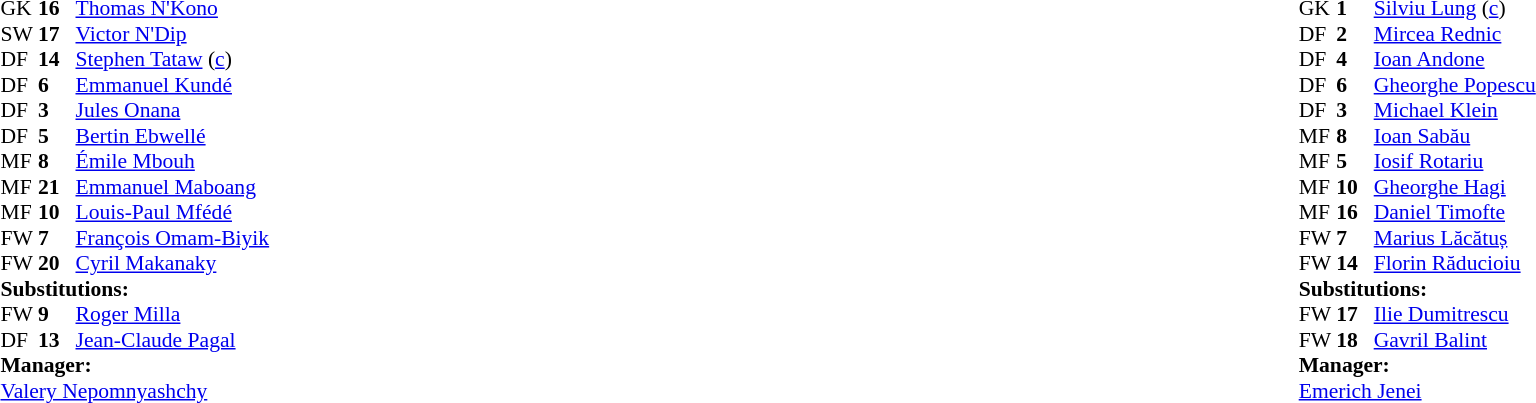<table style="width:100%;">
<tr>
<td style="vertical-align:top; width:50%;"><br><table style="font-size: 90%" cellspacing="0" cellpadding="0">
<tr>
<th width="25"></th>
<th width="25"></th>
</tr>
<tr>
<td>GK</td>
<td><strong>16</strong></td>
<td><a href='#'>Thomas N'Kono</a></td>
<td></td>
</tr>
<tr>
<td>SW</td>
<td><strong>17</strong></td>
<td><a href='#'>Victor N'Dip</a></td>
</tr>
<tr>
<td>DF</td>
<td><strong>14</strong></td>
<td><a href='#'>Stephen Tataw</a> (<a href='#'>c</a>)</td>
</tr>
<tr>
<td>DF</td>
<td><strong>6</strong></td>
<td><a href='#'>Emmanuel Kundé</a></td>
<td></td>
<td></td>
</tr>
<tr>
<td>DF</td>
<td><strong>3</strong></td>
<td><a href='#'>Jules Onana</a></td>
<td></td>
</tr>
<tr>
<td>DF</td>
<td><strong>5</strong></td>
<td><a href='#'>Bertin Ebwellé</a></td>
</tr>
<tr>
<td>MF</td>
<td><strong>8</strong></td>
<td><a href='#'>Émile Mbouh</a></td>
</tr>
<tr>
<td>MF</td>
<td><strong>21</strong></td>
<td><a href='#'>Emmanuel Maboang</a></td>
<td></td>
<td></td>
</tr>
<tr>
<td>MF</td>
<td><strong>10</strong></td>
<td><a href='#'>Louis-Paul Mfédé</a></td>
</tr>
<tr>
<td>FW</td>
<td><strong>7</strong></td>
<td><a href='#'>François Omam-Biyik</a></td>
</tr>
<tr>
<td>FW</td>
<td><strong>20</strong></td>
<td><a href='#'>Cyril Makanaky</a></td>
</tr>
<tr>
<td colspan=3><strong>Substitutions:</strong></td>
</tr>
<tr>
<td>FW</td>
<td><strong>9</strong></td>
<td><a href='#'>Roger Milla</a></td>
<td></td>
<td></td>
</tr>
<tr>
<td>DF</td>
<td><strong>13</strong></td>
<td><a href='#'>Jean-Claude Pagal</a></td>
<td></td>
<td></td>
</tr>
<tr>
<td colspan=3><strong>Manager:</strong></td>
</tr>
<tr>
<td colspan="4"> <a href='#'>Valery Nepomnyashchy</a></td>
</tr>
</table>
</td>
<td style="vertical-align:top; width:50%;"><br><table cellspacing="0" cellpadding="0" style="font-size:90%; margin:auto;">
<tr>
<th width="25"></th>
<th width="25"></th>
</tr>
<tr>
<td>GK</td>
<td><strong>1</strong></td>
<td><a href='#'>Silviu Lung</a> (<a href='#'>c</a>)</td>
</tr>
<tr>
<td>DF</td>
<td><strong>2</strong></td>
<td><a href='#'>Mircea Rednic</a></td>
</tr>
<tr>
<td>DF</td>
<td><strong>4</strong></td>
<td><a href='#'>Ioan Andone</a></td>
</tr>
<tr>
<td>DF</td>
<td><strong>6</strong></td>
<td><a href='#'>Gheorghe Popescu</a></td>
</tr>
<tr>
<td>DF</td>
<td><strong>3</strong></td>
<td><a href='#'>Michael Klein</a></td>
<td></td>
</tr>
<tr>
<td>MF</td>
<td><strong>8</strong></td>
<td><a href='#'>Ioan Sabău</a></td>
</tr>
<tr>
<td>MF</td>
<td><strong>5</strong></td>
<td><a href='#'>Iosif Rotariu</a></td>
</tr>
<tr>
<td>MF</td>
<td><strong>10</strong></td>
<td><a href='#'>Gheorghe Hagi</a></td>
<td></td>
<td></td>
</tr>
<tr>
<td>MF</td>
<td><strong>16</strong></td>
<td><a href='#'>Daniel Timofte</a></td>
</tr>
<tr>
<td>FW</td>
<td><strong>7</strong></td>
<td><a href='#'>Marius Lăcătuș</a></td>
</tr>
<tr>
<td>FW</td>
<td><strong>14</strong></td>
<td><a href='#'>Florin Răducioiu</a></td>
<td></td>
<td></td>
</tr>
<tr>
<td colspan=3><strong>Substitutions:</strong></td>
</tr>
<tr>
<td>FW</td>
<td><strong>17</strong></td>
<td><a href='#'>Ilie Dumitrescu</a></td>
<td></td>
<td></td>
</tr>
<tr>
<td>FW</td>
<td><strong>18</strong></td>
<td><a href='#'>Gavril Balint</a></td>
<td></td>
<td></td>
</tr>
<tr>
<td colspan=3><strong>Manager:</strong></td>
</tr>
<tr>
<td colspan="4"> <a href='#'>Emerich Jenei</a></td>
</tr>
</table>
</td>
</tr>
</table>
